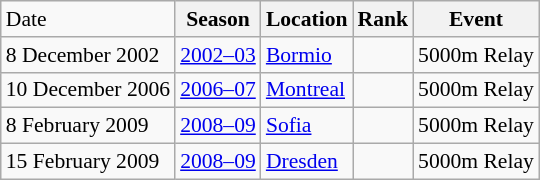<table class="wikitable sortable" style="font-size:90%" style="text-align:center">
<tr>
<td>Date</td>
<th>Season</th>
<th>Location</th>
<th>Rank</th>
<th>Event</th>
</tr>
<tr>
<td>8 December 2002</td>
<td><a href='#'>2002–03</a></td>
<td><a href='#'>Bormio</a></td>
<td></td>
<td>5000m Relay</td>
</tr>
<tr>
<td>10 December 2006</td>
<td><a href='#'>2006–07</a></td>
<td><a href='#'>Montreal</a></td>
<td></td>
<td>5000m Relay</td>
</tr>
<tr>
<td>8 February 2009</td>
<td><a href='#'>2008–09</a></td>
<td><a href='#'>Sofia</a></td>
<td></td>
<td>5000m Relay</td>
</tr>
<tr>
<td>15 February 2009</td>
<td><a href='#'>2008–09</a></td>
<td><a href='#'>Dresden</a></td>
<td></td>
<td>5000m Relay</td>
</tr>
</table>
